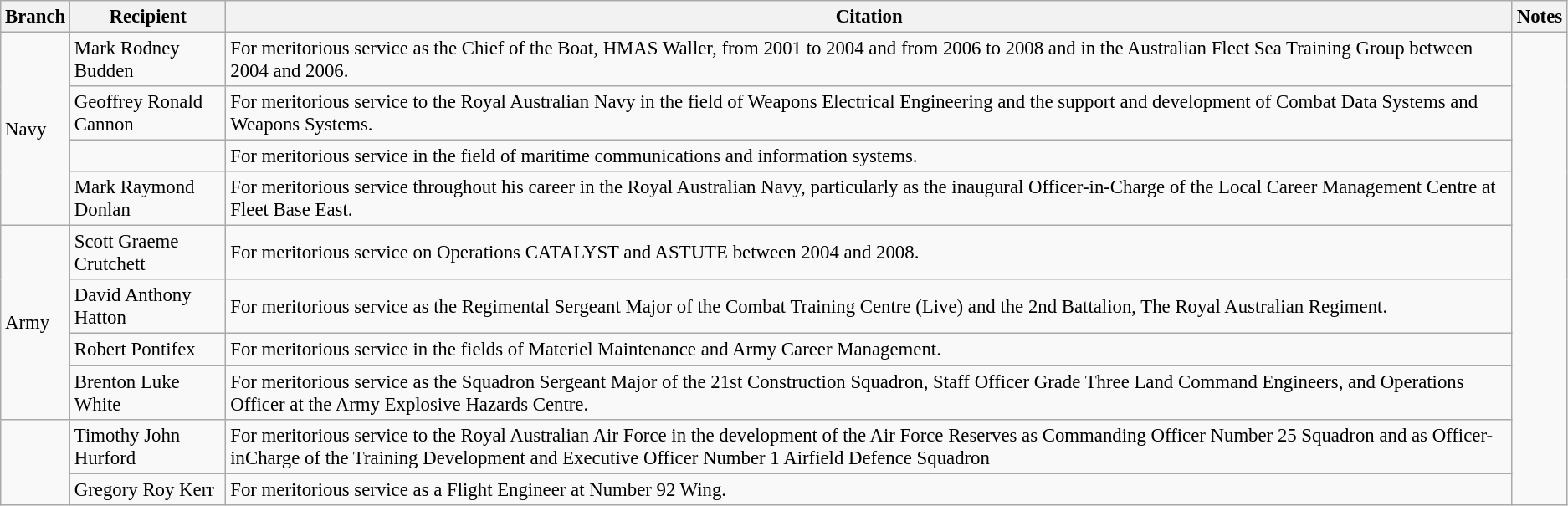<table class="wikitable" style="font-size:95%;">
<tr>
<th>Branch</th>
<th>Recipient</th>
<th>Citation</th>
<th>Notes</th>
</tr>
<tr>
<td rowspan=4>Navy</td>
<td> Mark Rodney Budden</td>
<td>For meritorious service as the Chief of the Boat, HMAS Waller, from 2001 to 2004 and from 2006 to 2008 and in the Australian Fleet Sea Training Group between 2004 and 2006.</td>
<td rowspan=10></td>
</tr>
<tr>
<td> Geoffrey Ronald Cannon </td>
<td>For meritorious service to the Royal Australian Navy in the field of Weapons Electrical Engineering and the support and development of Combat Data Systems and Weapons Systems.</td>
</tr>
<tr>
<td></td>
<td>For meritorious service in the field of maritime communications and information systems.</td>
</tr>
<tr>
<td> Mark Raymond Donlan</td>
<td>For meritorious service throughout his career in the Royal Australian Navy, particularly as the inaugural Officer-in-Charge of the Local Career Management Centre at Fleet Base East.</td>
</tr>
<tr>
<td rowspan=4>Army</td>
<td> Scott Graeme Crutchett</td>
<td>For meritorious service on Operations CATALYST and ASTUTE between 2004 and 2008.</td>
</tr>
<tr>
<td> David Anthony Hatton</td>
<td>For meritorious service as the Regimental Sergeant Major of the Combat Training Centre (Live) and the 2nd Battalion, The Royal Australian Regiment.</td>
</tr>
<tr>
<td> Robert Pontifex </td>
<td>For meritorious service in the fields of Materiel Maintenance and Army Career Management.</td>
</tr>
<tr>
<td> Brenton Luke White</td>
<td>For meritorious service as the Squadron Sergeant Major of the 21st Construction Squadron, Staff Officer Grade Three Land Command Engineers, and Operations Officer at the Army Explosive Hazards Centre.</td>
</tr>
<tr>
<td rowspan=2></td>
<td> Timothy John Hurford</td>
<td>For meritorious service to the Royal Australian Air Force in the development of the Air Force Reserves as Commanding Officer Number 25 Squadron and as Officer-inCharge of the Training Development and Executive Officer Number 1 Airfield Defence Squadron</td>
</tr>
<tr>
<td> Gregory Roy Kerr</td>
<td>For meritorious service as a Flight Engineer at Number 92 Wing.</td>
</tr>
</table>
